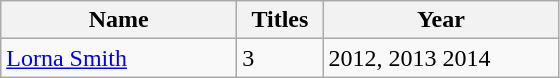<table class="wikitable">
<tr>
<th width="150">Name</th>
<th width="50">Titles</th>
<th width="150">Year</th>
</tr>
<tr>
<td align=left><a href='#'>Lorna Smith</a></td>
<td>3</td>
<td>2012, 2013 2014</td>
</tr>
</table>
